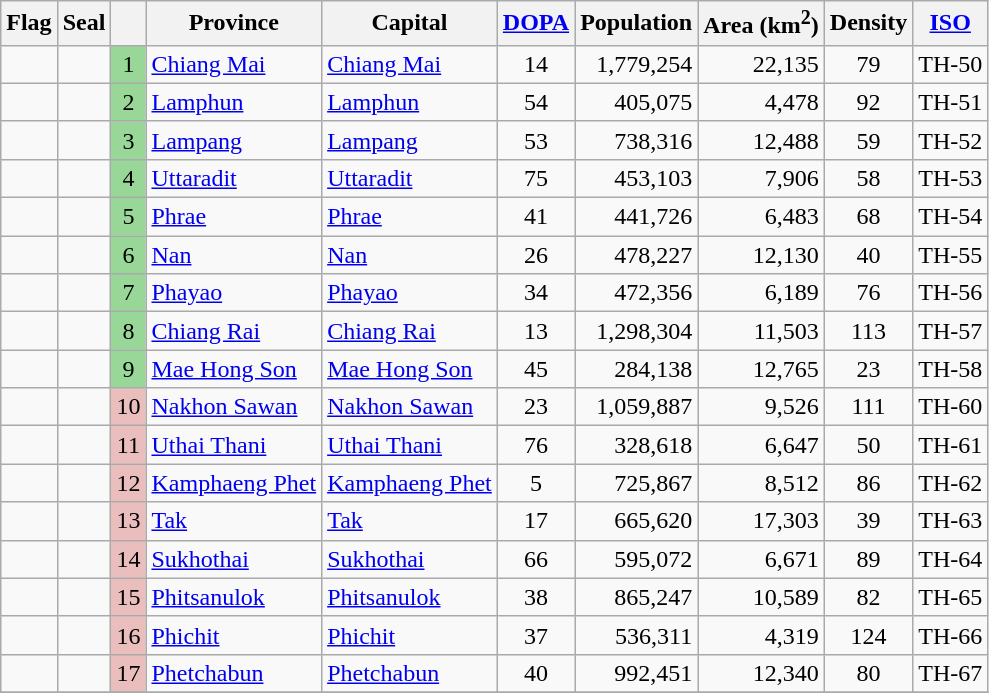<table class="wikitable sortable">
<tr>
<th class="unsortable">Flag</th>
<th class="unsortable">Seal</th>
<th></th>
<th>Province</th>
<th>Capital</th>
<th><a href='#'>DOPA</a></th>
<th>Population</th>
<th>Area (km<sup>2</sup>)</th>
<th>Density</th>
<th><a href='#'>ISO</a></th>
</tr>
<tr>
<td></td>
<td></td>
<td style="background:#98d798;text-align:center;">1</td>
<td><a href='#'>Chiang Mai</a></td>
<td><a href='#'>Chiang Mai</a></td>
<td style="text-align:center;">14</td>
<td style="text-align:right;">1,779,254</td>
<td style="text-align:right;">22,135</td>
<td style="text-align:center;">79</td>
<td>TH-50</td>
</tr>
<tr>
<td></td>
<td></td>
<td style="background:#98d798;text-align:center;">2</td>
<td><a href='#'>Lamphun</a></td>
<td><a href='#'>Lamphun</a></td>
<td style="text-align:center;">54</td>
<td style="text-align:right;">405,075</td>
<td style="text-align:right;">4,478</td>
<td style="text-align:center;">92</td>
<td>TH-51</td>
</tr>
<tr>
<td></td>
<td></td>
<td style="background:#98d798;text-align:center;">3</td>
<td><a href='#'>Lampang</a></td>
<td><a href='#'>Lampang</a></td>
<td style="text-align:center;">53</td>
<td style="text-align:right;">738,316</td>
<td style="text-align:right;">12,488</td>
<td style="text-align:center;">59</td>
<td>TH-52</td>
</tr>
<tr>
<td></td>
<td></td>
<td style="background:#98d798;text-align:center;">4</td>
<td><a href='#'>Uttaradit</a></td>
<td><a href='#'>Uttaradit</a></td>
<td style="text-align:center;">75</td>
<td style="text-align:right;">453,103</td>
<td style="text-align:right;">7,906</td>
<td style="text-align:center;">58</td>
<td>TH-53</td>
</tr>
<tr>
<td></td>
<td></td>
<td style="background:#98d798;text-align:center;">5</td>
<td><a href='#'>Phrae</a></td>
<td><a href='#'>Phrae</a></td>
<td style="text-align:center;">41</td>
<td style="text-align:right;">441,726</td>
<td style="text-align:right;">6,483</td>
<td style="text-align:center;">68</td>
<td>TH-54</td>
</tr>
<tr>
<td></td>
<td></td>
<td style="background:#98d798;text-align:center;">6</td>
<td><a href='#'>Nan</a></td>
<td><a href='#'>Nan</a></td>
<td style="text-align:center;">26</td>
<td style="text-align:right;">478,227</td>
<td style="text-align:right;">12,130</td>
<td style="text-align:center;">40</td>
<td>TH-55</td>
</tr>
<tr>
<td></td>
<td></td>
<td style="background:#98d798;text-align:center;">7</td>
<td><a href='#'>Phayao</a></td>
<td><a href='#'>Phayao</a></td>
<td style="text-align:center;">34</td>
<td style="text-align:right;">472,356</td>
<td style="text-align:right;">6,189</td>
<td style="text-align:center;">76</td>
<td>TH-56</td>
</tr>
<tr>
<td></td>
<td></td>
<td style="background:#98d798;text-align:center;">8</td>
<td><a href='#'>Chiang Rai</a></td>
<td><a href='#'>Chiang Rai</a></td>
<td style="text-align:center;">13</td>
<td style="text-align:right;">1,298,304</td>
<td style="text-align:right;">11,503</td>
<td style="text-align:center;">113</td>
<td>TH-57</td>
</tr>
<tr>
<td></td>
<td></td>
<td style="background:#98d798;text-align:center;">9</td>
<td><a href='#'>Mae Hong Son</a></td>
<td><a href='#'>Mae Hong Son</a></td>
<td style="text-align:center;">45</td>
<td style="text-align:right;">284,138</td>
<td style="text-align:right;">12,765</td>
<td style="text-align:center;">23</td>
<td>TH-58</td>
</tr>
<tr>
<td></td>
<td></td>
<td style="background:#ebbebe;text-align:center;">10</td>
<td><a href='#'>Nakhon Sawan</a></td>
<td><a href='#'>Nakhon Sawan</a></td>
<td style="text-align:center;">23</td>
<td style="text-align:right;">1,059,887</td>
<td style="text-align:right;">9,526</td>
<td style="text-align:center;">111</td>
<td>TH-60</td>
</tr>
<tr>
<td></td>
<td></td>
<td style="background:#ebbebe;text-align:center;">11</td>
<td><a href='#'>Uthai Thani</a></td>
<td><a href='#'>Uthai Thani</a></td>
<td style="text-align:center;">76</td>
<td style="text-align:right;">328,618</td>
<td style="text-align:right;">6,647</td>
<td style="text-align:center;">50</td>
<td>TH-61</td>
</tr>
<tr>
<td></td>
<td></td>
<td style="background:#ebbebe;text-align:center;">12</td>
<td><a href='#'>Kamphaeng Phet</a></td>
<td><a href='#'>Kamphaeng Phet</a></td>
<td style="text-align:center;">5</td>
<td style="text-align:right;">725,867</td>
<td style="text-align:right;">8,512</td>
<td style="text-align:center;">86</td>
<td>TH-62</td>
</tr>
<tr>
<td></td>
<td></td>
<td style="background:#ebbebe;text-align:center;">13</td>
<td><a href='#'>Tak</a></td>
<td><a href='#'>Tak</a></td>
<td style="text-align:center;">17</td>
<td style="text-align:right;">665,620</td>
<td style="text-align:right;">17,303</td>
<td style="text-align:center;">39</td>
<td>TH-63</td>
</tr>
<tr>
<td></td>
<td></td>
<td style="background:#ebbebe; text-align:center;">14</td>
<td><a href='#'>Sukhothai</a></td>
<td><a href='#'>Sukhothai</a></td>
<td style="text-align:center;">66</td>
<td style="text-align:right;">595,072</td>
<td style="text-align:right;">6,671</td>
<td style="text-align:center;">89</td>
<td>TH-64</td>
</tr>
<tr>
<td></td>
<td></td>
<td style="background:#ebbebe;text-align:center;">15</td>
<td><a href='#'>Phitsanulok</a></td>
<td><a href='#'>Phitsanulok</a></td>
<td style="text-align:center;">38</td>
<td style="text-align:right;">865,247</td>
<td style="text-align:right;">10,589</td>
<td style="text-align:center;">82</td>
<td>TH-65</td>
</tr>
<tr>
<td></td>
<td></td>
<td style="background:#ebbebe; text-align:center;">16</td>
<td><a href='#'>Phichit</a></td>
<td><a href='#'>Phichit</a></td>
<td style="text-align:center;">37</td>
<td style="text-align:right;">536,311</td>
<td style="text-align:right;">4,319</td>
<td style="text-align:center;">124</td>
<td>TH-66</td>
</tr>
<tr>
<td></td>
<td></td>
<td style="background:#ebbebe;text-align:center;">17</td>
<td><a href='#'>Phetchabun</a></td>
<td><a href='#'>Phetchabun</a></td>
<td style="text-align:center;">40</td>
<td style="text-align:right;">992,451</td>
<td style="text-align:right;">12,340</td>
<td style="text-align:center;">80</td>
<td>TH-67</td>
</tr>
<tr>
</tr>
</table>
